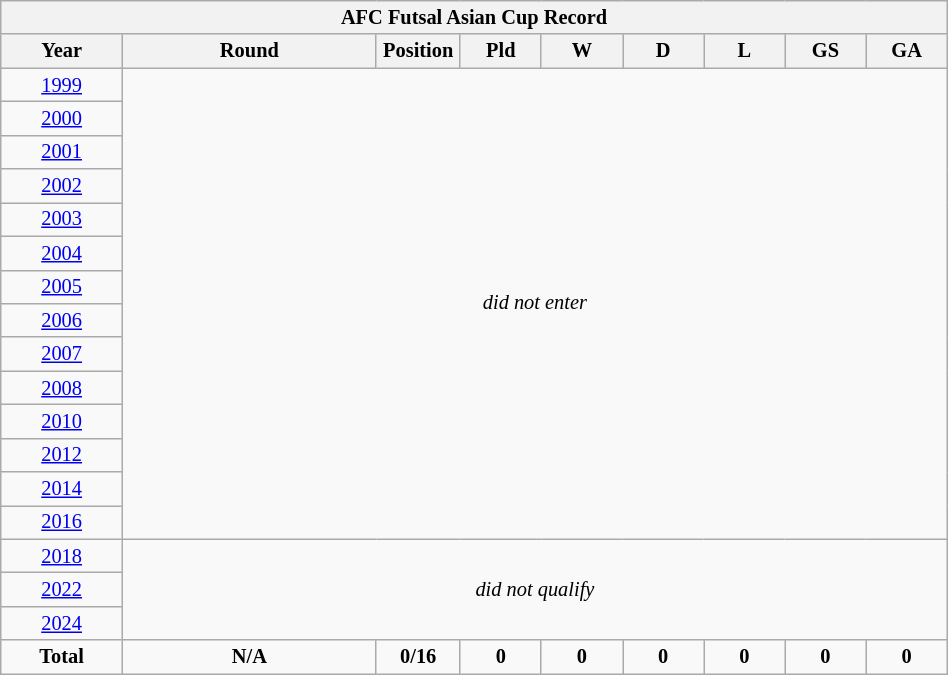<table class="wikitable" width=50% style="text-align: center;font-size:85%;">
<tr>
<th colspan=9>AFC Futsal Asian Cup Record</th>
</tr>
<tr>
<th width=12%>Year</th>
<th width=25%>Round</th>
<th width=6%>Position</th>
<th width=8%>Pld</th>
<th width=8%>W</th>
<th width=8%>D</th>
<th width=8%>L</th>
<th width=8%>GS</th>
<th width=8%>GA</th>
</tr>
<tr>
<td> <a href='#'>1999</a></td>
<td colspan=10 rowspan=14><em>did not enter</em></td>
</tr>
<tr>
<td> <a href='#'>2000</a></td>
</tr>
<tr>
<td> <a href='#'>2001</a></td>
</tr>
<tr>
<td> <a href='#'>2002</a></td>
</tr>
<tr>
<td> <a href='#'>2003</a></td>
</tr>
<tr>
<td> <a href='#'>2004</a></td>
</tr>
<tr>
<td> <a href='#'>2005</a></td>
</tr>
<tr>
<td> <a href='#'>2006</a></td>
</tr>
<tr>
<td> <a href='#'>2007</a></td>
</tr>
<tr>
<td> <a href='#'>2008</a></td>
</tr>
<tr>
<td> <a href='#'>2010</a></td>
</tr>
<tr>
<td> <a href='#'>2012</a></td>
</tr>
<tr>
<td> <a href='#'>2014</a></td>
</tr>
<tr>
<td> <a href='#'>2016</a></td>
</tr>
<tr>
<td> <a href='#'>2018</a></td>
<td colspan=10 rowspan=3><em>did not qualify</em></td>
</tr>
<tr>
<td> <a href='#'>2022</a></td>
</tr>
<tr>
<td> <a href='#'>2024</a></td>
</tr>
<tr>
<td><strong>Total</strong></td>
<td><strong>N/A</strong></td>
<td><strong>0/16</strong></td>
<td><strong>0</strong></td>
<td><strong>0</strong></td>
<td><strong>0</strong></td>
<td><strong>0</strong></td>
<td><strong>0</strong></td>
<td><strong>0</strong></td>
</tr>
</table>
